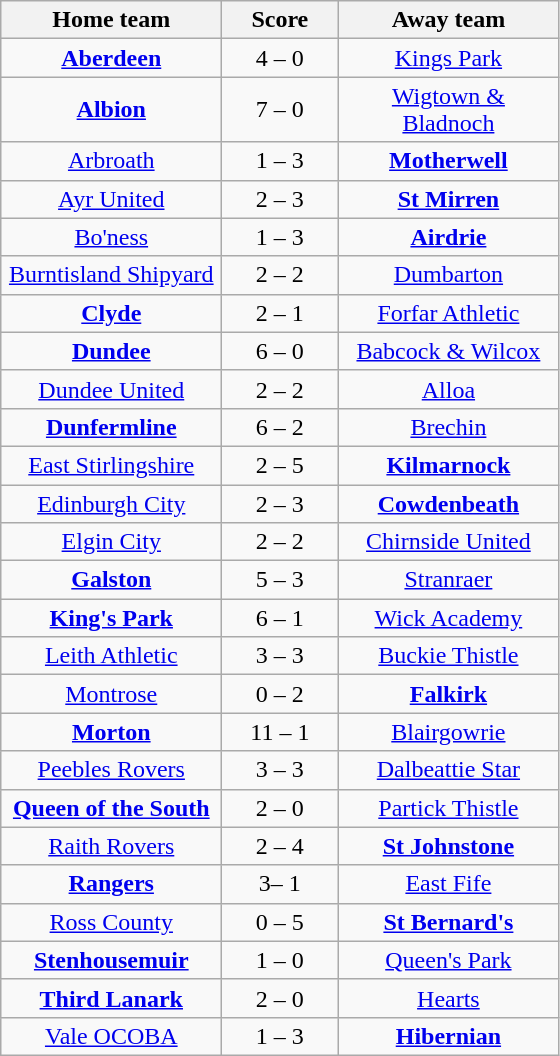<table class="wikitable" style="text-align: center">
<tr>
<th width=140>Home team</th>
<th width=70>Score</th>
<th width=140>Away team</th>
</tr>
<tr>
<td><strong><a href='#'>Aberdeen</a></strong></td>
<td>4 – 0</td>
<td><a href='#'>Kings Park</a></td>
</tr>
<tr>
<td><strong><a href='#'>Albion</a></strong></td>
<td>7 – 0</td>
<td><a href='#'>Wigtown & Bladnoch</a></td>
</tr>
<tr>
<td><a href='#'>Arbroath</a></td>
<td>1 – 3</td>
<td><strong><a href='#'>Motherwell</a></strong></td>
</tr>
<tr>
<td><a href='#'>Ayr United</a></td>
<td>2 – 3</td>
<td><strong><a href='#'>St Mirren</a></strong></td>
</tr>
<tr>
<td><a href='#'>Bo'ness</a></td>
<td>1 – 3</td>
<td><strong><a href='#'>Airdrie</a></strong></td>
</tr>
<tr>
<td><a href='#'>Burntisland Shipyard</a></td>
<td>2 – 2</td>
<td><a href='#'>Dumbarton</a></td>
</tr>
<tr>
<td><strong><a href='#'>Clyde</a></strong></td>
<td>2 – 1</td>
<td><a href='#'>Forfar Athletic</a></td>
</tr>
<tr>
<td><strong><a href='#'>Dundee</a></strong></td>
<td>6 – 0</td>
<td><a href='#'>Babcock & Wilcox</a></td>
</tr>
<tr>
<td><a href='#'>Dundee United</a></td>
<td>2 – 2</td>
<td><a href='#'>Alloa</a></td>
</tr>
<tr>
<td><strong><a href='#'>Dunfermline</a></strong></td>
<td>6 – 2</td>
<td><a href='#'>Brechin</a></td>
</tr>
<tr>
<td><a href='#'>East Stirlingshire</a></td>
<td>2 – 5</td>
<td><strong><a href='#'>Kilmarnock</a></strong></td>
</tr>
<tr>
<td><a href='#'>Edinburgh City</a></td>
<td>2 – 3</td>
<td><strong><a href='#'>Cowdenbeath</a></strong></td>
</tr>
<tr>
<td><a href='#'>Elgin City</a></td>
<td>2 – 2</td>
<td><a href='#'>Chirnside United</a></td>
</tr>
<tr>
<td><strong><a href='#'>Galston</a></strong></td>
<td>5 – 3</td>
<td><a href='#'>Stranraer</a></td>
</tr>
<tr>
<td><strong><a href='#'>King's Park</a></strong></td>
<td>6 – 1</td>
<td><a href='#'>Wick Academy</a></td>
</tr>
<tr>
<td><a href='#'>Leith Athletic</a></td>
<td>3 – 3</td>
<td><a href='#'>Buckie Thistle</a></td>
</tr>
<tr>
<td><a href='#'>Montrose</a></td>
<td>0 – 2</td>
<td><strong><a href='#'>Falkirk</a></strong></td>
</tr>
<tr>
<td><strong><a href='#'>Morton</a></strong></td>
<td>11 – 1</td>
<td><a href='#'>Blairgowrie</a></td>
</tr>
<tr>
<td><a href='#'>Peebles Rovers</a></td>
<td>3 – 3</td>
<td><a href='#'>Dalbeattie Star</a></td>
</tr>
<tr>
<td><strong><a href='#'>Queen of the South</a></strong></td>
<td>2 – 0</td>
<td><a href='#'>Partick Thistle</a></td>
</tr>
<tr>
<td><a href='#'>Raith Rovers</a></td>
<td>2 – 4</td>
<td><strong><a href='#'>St Johnstone</a></strong></td>
</tr>
<tr>
<td><strong><a href='#'>Rangers</a></strong></td>
<td>3– 1</td>
<td><a href='#'>East Fife</a></td>
</tr>
<tr>
<td><a href='#'>Ross County</a></td>
<td>0 – 5</td>
<td><strong><a href='#'>St Bernard's</a></strong></td>
</tr>
<tr>
<td><strong><a href='#'>Stenhousemuir</a></strong></td>
<td>1 – 0</td>
<td><a href='#'>Queen's Park</a></td>
</tr>
<tr>
<td><strong><a href='#'>Third Lanark</a></strong></td>
<td>2 – 0</td>
<td><a href='#'>Hearts</a></td>
</tr>
<tr>
<td><a href='#'>Vale OCOBA</a></td>
<td>1 – 3</td>
<td><strong><a href='#'>Hibernian</a></strong></td>
</tr>
</table>
